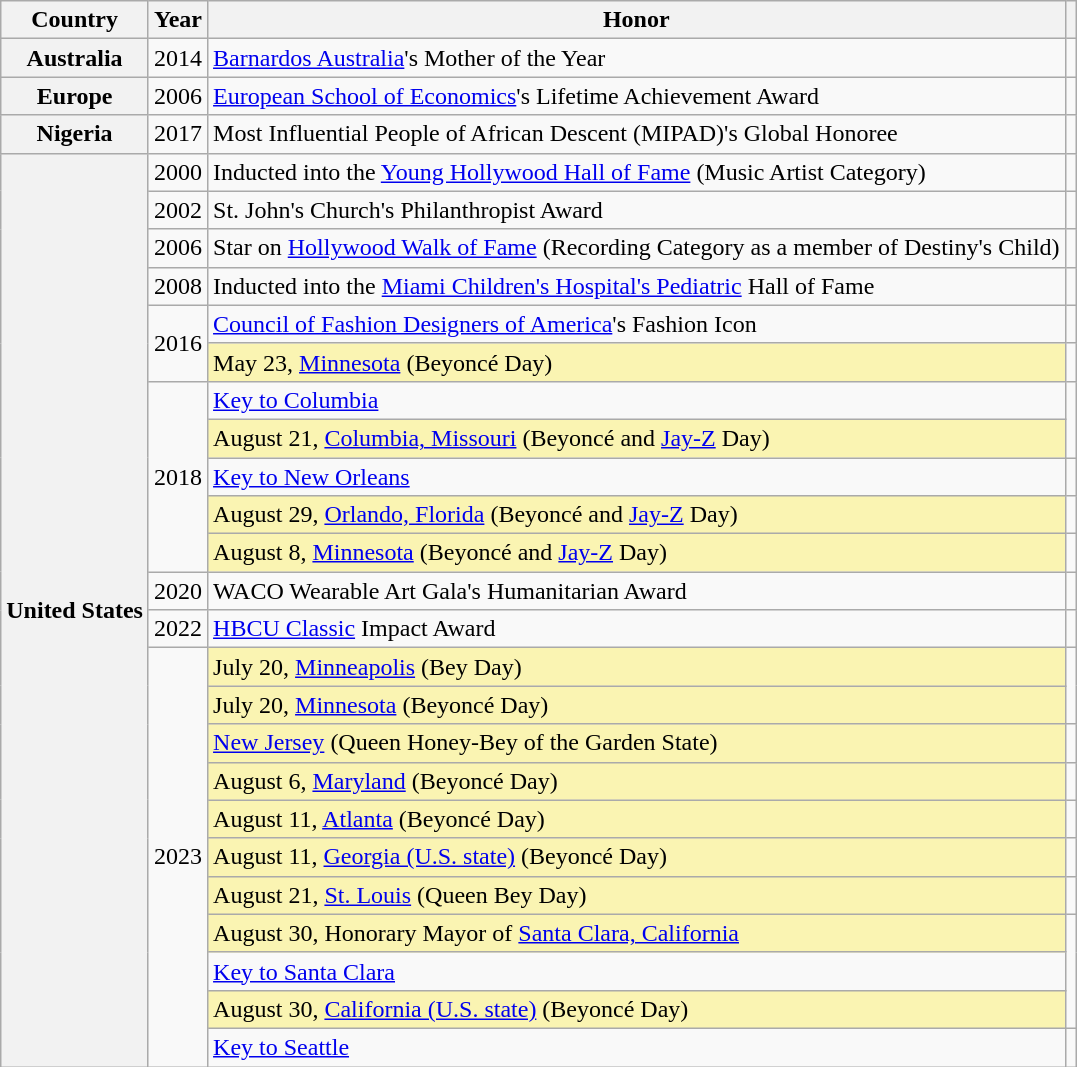<table class="wikitable plainrowheaders sortable" style="margin-right: 0;">
<tr>
<th scope="col">Country</th>
<th scope="col">Year</th>
<th scope="col">Honor</th>
<th scope="col" class="unsortable"></th>
</tr>
<tr>
<th scope="row">Australia</th>
<td style="text-align:center;">2014</td>
<td><a href='#'>Barnardos Australia</a>'s Mother of the Year</td>
<td style="text-align:center;"></td>
</tr>
<tr>
<th scope="row">Europe</th>
<td style="text-align:center;">2006</td>
<td><a href='#'>European School of Economics</a>'s Lifetime Achievement Award</td>
<td style="text-align:center;"></td>
</tr>
<tr>
<th scope="row">Nigeria</th>
<td style="text-align:center;">2017</td>
<td>Most Influential People of African Descent (MIPAD)'s Global Honoree</td>
<td style="text-align:center;"></td>
</tr>
<tr>
<th scope="row" rowspan="24">United States</th>
<td style="text-align:center;">2000</td>
<td>Inducted into the <a href='#'>Young Hollywood Hall of Fame</a> (Music Artist Category)</td>
<td style="text-align:center;"></td>
</tr>
<tr>
<td style="text-align:center;">2002</td>
<td>St. John's Church's Philanthropist Award</td>
<td></td>
</tr>
<tr>
<td style="text-align:center;">2006</td>
<td>Star on <a href='#'>Hollywood Walk of Fame</a> (Recording Category as a member of Destiny's Child)</td>
<td style="text-align:center;"></td>
</tr>
<tr>
<td style="text-align:center;">2008</td>
<td>Inducted into the <a href='#'>Miami Children's Hospital's Pediatric</a> Hall of Fame</td>
<td style="text-align:center;"></td>
</tr>
<tr>
<td rowspan="2" style="text-align:center;">2016</td>
<td><a href='#'>Council of Fashion Designers of America</a>'s Fashion Icon</td>
<td style="text-align:center;"></td>
</tr>
<tr>
<td style="background-color:#faf4b2"> May 23, <a href='#'>Minnesota</a> (Beyoncé Day)</td>
<td style="text-align:center;"></td>
</tr>
<tr>
<td rowspan="5" style="text-align:center;">2018</td>
<td><a href='#'>Key to Columbia</a></td>
<td rowspan="2" style="text-align:center;"></td>
</tr>
<tr>
<td style="background-color:#faf4b2"> August 21, <a href='#'>Columbia, Missouri</a> (Beyoncé and <a href='#'>Jay-Z</a> Day)</td>
</tr>
<tr>
<td><a href='#'>Key to New Orleans</a></td>
<td style="text-align:center;"></td>
</tr>
<tr>
<td style="background-color:#faf4b2"> August 29, <a href='#'>Orlando, Florida</a> (Beyoncé and <a href='#'>Jay-Z</a> Day)</td>
<td style="text-align:center;"></td>
</tr>
<tr>
<td style="background-color:#faf4b2"> August 8, <a href='#'>Minnesota</a> (Beyoncé and <a href='#'>Jay-Z</a> Day)</td>
<td style="text-align:center;"></td>
</tr>
<tr>
<td rowspan="1" style="text-align:center;">2020</td>
<td>WACO Wearable Art Gala's Humanitarian Award</td>
<td style="text-align:center;"></td>
</tr>
<tr>
<td rowspan="1" style="text-align:center;">2022</td>
<td><a href='#'>HBCU Classic</a> Impact Award</td>
<td style="text-align:center;"></td>
</tr>
<tr>
<td rowspan="11" style="text-align:center;">2023</td>
<td style="background-color:#faf4b2"> July 20, <a href='#'>Minneapolis</a> (Bey Day)</td>
<td rowspan="2" style="text-align:center;"></td>
</tr>
<tr>
<td style="background-color:#faf4b2"> July 20, <a href='#'>Minnesota</a> (Beyoncé Day)</td>
</tr>
<tr>
<td style="background-color:#faf4b2"> <a href='#'>New Jersey</a> (Queen Honey-Bey of the Garden State)</td>
<td rowspan="1" style="text-align:center;"></td>
</tr>
<tr>
<td style="background-color:#faf4b2"> August 6, <a href='#'>Maryland</a> (Beyoncé Day)</td>
<td rowspan="1" style="text-align:center;"></td>
</tr>
<tr>
<td style="background-color:#faf4b2"> August 11, <a href='#'>Atlanta</a> (Beyoncé Day)</td>
<td rowspan="1" style="text-align:center;"></td>
</tr>
<tr>
<td style="background-color:#faf4b2"> August 11, <a href='#'>Georgia (U.S. state)</a> (Beyoncé Day)</td>
<td rowspan="1" style="text-align:center;"></td>
</tr>
<tr>
<td style="background-color:#faf4b2"> August 21, <a href='#'>St. Louis</a> (Queen Bey Day)</td>
<td rowspan="1" style="text-align:center;"></td>
</tr>
<tr>
<td style="background-color:#faf4b2"> August 30, Honorary Mayor of <a href='#'>Santa Clara, California</a></td>
<td rowspan="3" style="text-align:center;"></td>
</tr>
<tr>
<td><a href='#'>Key to Santa Clara</a></td>
</tr>
<tr>
<td style="background-color:#faf4b2"> August 30, <a href='#'>California (U.S. state)</a> (Beyoncé Day)</td>
</tr>
<tr>
<td><a href='#'>Key to Seattle</a></td>
<td rowspan="1" style="text-align:center;"></td>
</tr>
</table>
